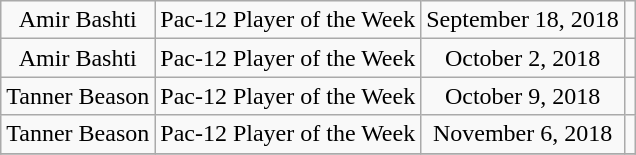<table class="wikitable sortable" style="text-align: center">
<tr>
<td>Amir Bashti</td>
<td>Pac-12 Player of the Week</td>
<td>September 18, 2018</td>
<td></td>
</tr>
<tr>
<td>Amir Bashti</td>
<td>Pac-12 Player of the Week</td>
<td>October 2, 2018</td>
<td></td>
</tr>
<tr>
<td>Tanner Beason</td>
<td>Pac-12 Player of the Week</td>
<td>October 9, 2018</td>
<td></td>
</tr>
<tr>
<td>Tanner Beason</td>
<td>Pac-12 Player of the Week</td>
<td>November 6, 2018</td>
<td></td>
</tr>
<tr>
</tr>
</table>
